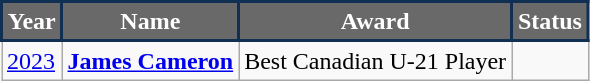<table class="wikitable sortable">
<tr>
<th rowspan="2" style="background:#696969; color:#FFF; border:2px solid #102F52;" scope="col">Year</th>
<th rowspan="2" style="background:#696969; color:#FFF; border:2px solid #102F52;" scope="col">Name</th>
<th rowspan="2" style="background:#696969; color:#FFF; border:2px solid #102F52;" scope="col">Award</th>
<th rowspan="2" style="background:#696969; color:#FFF; border:2px solid #102F52;" scope="col">Status</th>
</tr>
<tr>
</tr>
<tr>
<td><a href='#'>2023</a></td>
<td><strong><a href='#'>James Cameron</a></strong></td>
<td>Best Canadian U-21 Player</td>
<td></td>
</tr>
</table>
